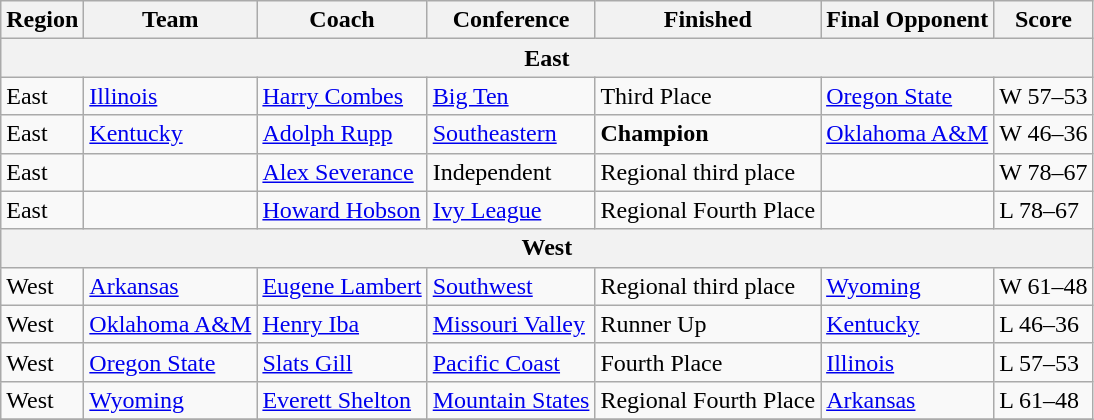<table class=wikitable>
<tr>
<th>Region</th>
<th>Team</th>
<th>Coach</th>
<th>Conference</th>
<th>Finished</th>
<th>Final Opponent</th>
<th>Score</th>
</tr>
<tr>
<th colspan=7>East</th>
</tr>
<tr>
<td>East</td>
<td><a href='#'>Illinois</a></td>
<td><a href='#'>Harry Combes</a></td>
<td><a href='#'>Big Ten</a></td>
<td>Third Place</td>
<td><a href='#'>Oregon State</a></td>
<td>W 57–53</td>
</tr>
<tr>
<td>East</td>
<td><a href='#'>Kentucky</a></td>
<td><a href='#'>Adolph Rupp</a></td>
<td><a href='#'>Southeastern</a></td>
<td><strong>Champion</strong></td>
<td><a href='#'>Oklahoma A&M</a></td>
<td>W 46–36</td>
</tr>
<tr>
<td>East</td>
<td></td>
<td><a href='#'>Alex Severance</a></td>
<td>Independent</td>
<td>Regional third place</td>
<td></td>
<td>W 78–67</td>
</tr>
<tr>
<td>East</td>
<td></td>
<td><a href='#'>Howard Hobson</a></td>
<td><a href='#'>Ivy League</a></td>
<td>Regional Fourth Place</td>
<td></td>
<td>L 78–67</td>
</tr>
<tr>
<th colspan=7>West</th>
</tr>
<tr>
<td>West</td>
<td><a href='#'>Arkansas</a></td>
<td><a href='#'>Eugene Lambert</a></td>
<td><a href='#'>Southwest</a></td>
<td>Regional third place</td>
<td><a href='#'>Wyoming</a></td>
<td>W 61–48</td>
</tr>
<tr>
<td>West</td>
<td><a href='#'>Oklahoma A&M</a></td>
<td><a href='#'>Henry Iba</a></td>
<td><a href='#'>Missouri Valley</a></td>
<td>Runner Up</td>
<td><a href='#'>Kentucky</a></td>
<td>L 46–36</td>
</tr>
<tr>
<td>West</td>
<td><a href='#'>Oregon State</a></td>
<td><a href='#'>Slats Gill</a></td>
<td><a href='#'>Pacific Coast</a></td>
<td>Fourth Place</td>
<td><a href='#'>Illinois</a></td>
<td>L 57–53</td>
</tr>
<tr>
<td>West</td>
<td><a href='#'>Wyoming</a></td>
<td><a href='#'>Everett Shelton</a></td>
<td><a href='#'>Mountain States</a></td>
<td>Regional Fourth Place</td>
<td><a href='#'>Arkansas</a></td>
<td>L 61–48</td>
</tr>
<tr>
</tr>
</table>
